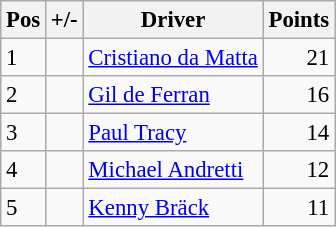<table class="wikitable" style="font-size: 95%;">
<tr>
<th>Pos</th>
<th>+/-</th>
<th>Driver</th>
<th>Points</th>
</tr>
<tr>
<td>1</td>
<td align="left"></td>
<td> <a href='#'>Cristiano da Matta</a></td>
<td align="right">21</td>
</tr>
<tr>
<td>2</td>
<td align="left"></td>
<td> <a href='#'>Gil de Ferran</a></td>
<td align="right">16</td>
</tr>
<tr>
<td>3</td>
<td align="left"></td>
<td> <a href='#'>Paul Tracy</a></td>
<td align="right">14</td>
</tr>
<tr>
<td>4</td>
<td align="left"></td>
<td> <a href='#'>Michael Andretti</a></td>
<td align="right">12</td>
</tr>
<tr>
<td>5</td>
<td align="left"></td>
<td> <a href='#'>Kenny Bräck</a></td>
<td align="right">11</td>
</tr>
</table>
